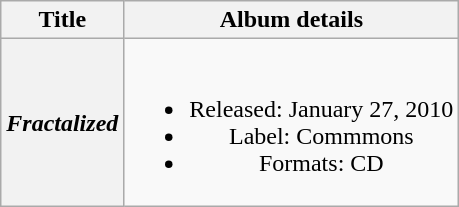<table class="wikitable plainrowheaders" style="text-align:center;">
<tr>
<th>Title</th>
<th>Album details</th>
</tr>
<tr>
<th scope="row"><em>Fractalized</em></th>
<td><br><ul><li>Released: January 27, 2010 </li><li>Label: Commmons</li><li>Formats: CD</li></ul></td>
</tr>
</table>
